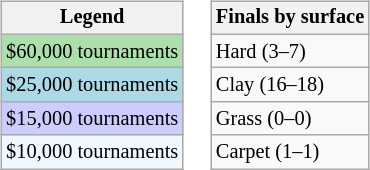<table>
<tr valign=top>
<td><br><table class=wikitable style="font-size:85%">
<tr>
<th>Legend</th>
</tr>
<tr style="background:#addfad;">
<td>$60,000 tournaments</td>
</tr>
<tr style="background:lightblue;">
<td>$25,000 tournaments</td>
</tr>
<tr style="background:#ccccff;">
<td>$15,000 tournaments</td>
</tr>
<tr style="background:#f0f8ff;">
<td>$10,000 tournaments</td>
</tr>
</table>
</td>
<td><br><table class=wikitable style="font-size:85%">
<tr>
<th>Finals by surface</th>
</tr>
<tr>
<td>Hard (3–7)</td>
</tr>
<tr>
<td>Clay (16–18)</td>
</tr>
<tr>
<td>Grass (0–0)</td>
</tr>
<tr>
<td>Carpet (1–1)</td>
</tr>
</table>
</td>
</tr>
</table>
